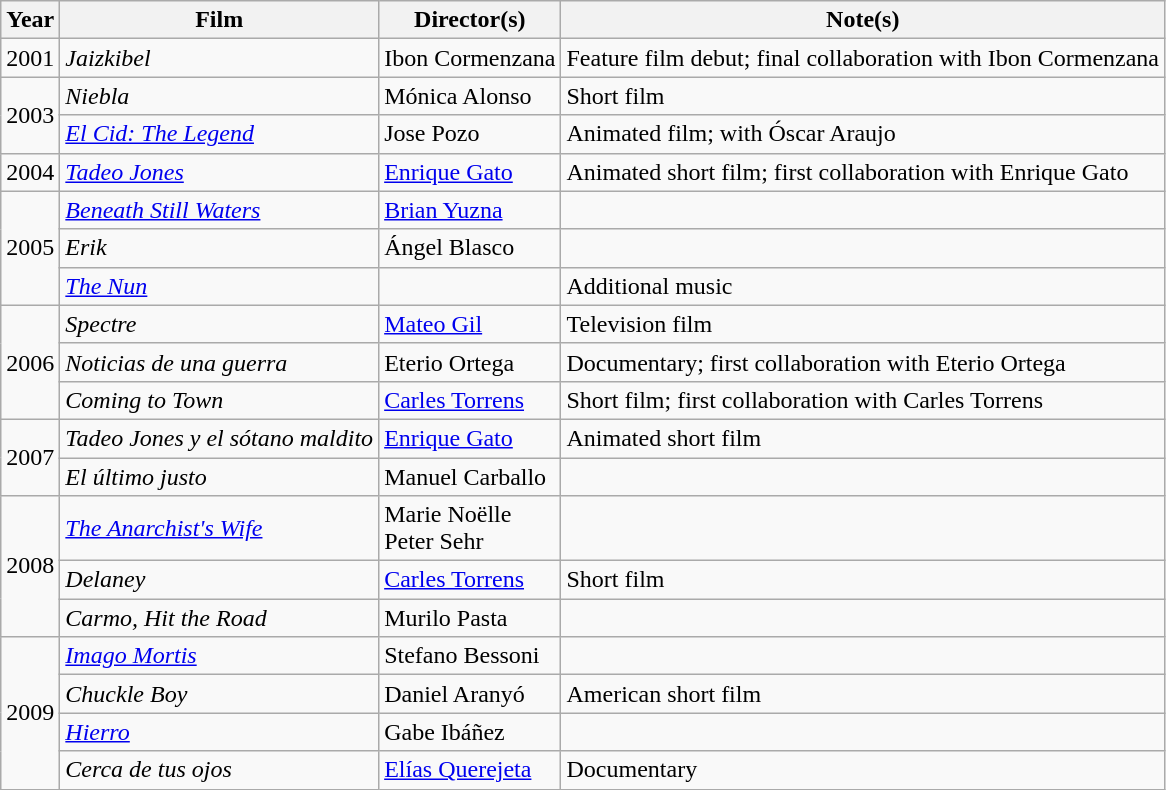<table class="wikitable sortable">
<tr>
<th>Year</th>
<th>Film</th>
<th>Director(s)</th>
<th>Note(s)</th>
</tr>
<tr>
<td>2001</td>
<td><em>Jaizkibel</em></td>
<td>Ibon Cormenzana</td>
<td>Feature film debut; final collaboration with Ibon Cormenzana</td>
</tr>
<tr>
<td rowspan="2">2003</td>
<td><em>Niebla</em></td>
<td>Mónica Alonso</td>
<td>Short film</td>
</tr>
<tr>
<td><em><a href='#'>El Cid: The Legend</a></em></td>
<td>Jose Pozo</td>
<td>Animated film; with Óscar Araujo</td>
</tr>
<tr>
<td>2004</td>
<td><em><a href='#'>Tadeo Jones</a></em></td>
<td><a href='#'>Enrique Gato</a></td>
<td>Animated short film; first collaboration with Enrique Gato</td>
</tr>
<tr>
<td rowspan="3">2005</td>
<td><em><a href='#'>Beneath Still Waters</a></em></td>
<td><a href='#'>Brian Yuzna</a></td>
<td></td>
</tr>
<tr>
<td><em>Erik</em></td>
<td>Ángel Blasco</td>
<td></td>
</tr>
<tr>
<td><em><a href='#'>The Nun</a></em></td>
<td></td>
<td>Additional music</td>
</tr>
<tr>
<td rowspan="3">2006</td>
<td><em>Spectre</em></td>
<td><a href='#'>Mateo Gil</a></td>
<td>Television film</td>
</tr>
<tr>
<td><em>Noticias de una guerra</em></td>
<td>Eterio Ortega</td>
<td>Documentary; first collaboration with Eterio Ortega</td>
</tr>
<tr>
<td><em>Coming to Town</em></td>
<td><a href='#'>Carles Torrens</a></td>
<td>Short film; first collaboration with Carles Torrens</td>
</tr>
<tr>
<td rowspan="2">2007</td>
<td><em>Tadeo Jones y el sótano maldito</em></td>
<td><a href='#'>Enrique Gato</a></td>
<td>Animated short film</td>
</tr>
<tr>
<td><em>El último justo</em></td>
<td>Manuel Carballo</td>
<td></td>
</tr>
<tr>
<td rowspan="3">2008</td>
<td><em><a href='#'>The Anarchist's Wife</a></em></td>
<td>Marie Noëlle<br>Peter Sehr</td>
<td></td>
</tr>
<tr>
<td><em>Delaney</em></td>
<td><a href='#'>Carles Torrens</a></td>
<td>Short film</td>
</tr>
<tr>
<td><em>Carmo, Hit the Road</em></td>
<td>Murilo Pasta</td>
<td></td>
</tr>
<tr>
<td rowspan="4">2009</td>
<td><em><a href='#'>Imago Mortis</a></em></td>
<td>Stefano Bessoni</td>
<td></td>
</tr>
<tr>
<td><em>Chuckle Boy</em></td>
<td>Daniel Aranyó</td>
<td>American short film</td>
</tr>
<tr>
<td><em><a href='#'>Hierro</a></em></td>
<td>Gabe Ibáñez</td>
<td></td>
</tr>
<tr>
<td><em>Cerca de tus ojos</em></td>
<td><a href='#'>Elías Querejeta</a></td>
<td>Documentary</td>
</tr>
</table>
